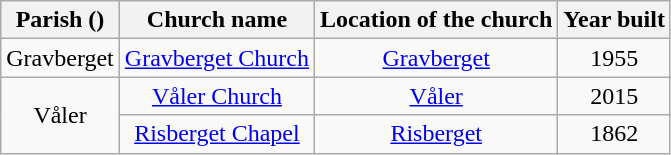<table class="wikitable" style="text-align:center">
<tr>
<th>Parish ()</th>
<th>Church name</th>
<th>Location of the church</th>
<th>Year built</th>
</tr>
<tr>
<td rowspan="1">Gravberget</td>
<td><a href='#'>Gravberget Church</a></td>
<td><a href='#'>Gravberget</a></td>
<td>1955</td>
</tr>
<tr>
<td rowspan="2">Våler</td>
<td><a href='#'>Våler Church</a></td>
<td><a href='#'>Våler</a></td>
<td>2015</td>
</tr>
<tr>
<td><a href='#'>Risberget Chapel</a></td>
<td><a href='#'>Risberget</a></td>
<td>1862</td>
</tr>
</table>
